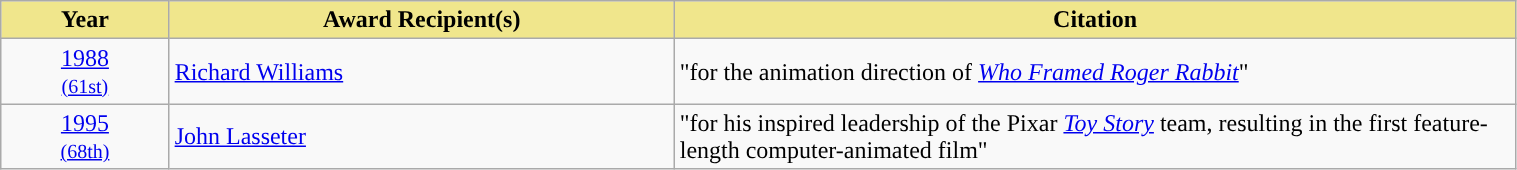<table class="wikitable" width="80%">
<tr>
<th width="5%" style="background:#F0E68C">Year</th>
<th width="15%" style="background:#F0E68C">Award Recipient(s)</th>
<th width="25%" style="background:#F0E68C">Citation</th>
</tr>
<tr>
<td align="center"><a href='#'>1988</a><br><small><a href='#'>(61st)</a></small></td>
<td><a href='#'>Richard Williams</a></td>
<td>"for the animation direction of <em><a href='#'>Who Framed Roger Rabbit</a></em>"</td>
</tr>
<tr>
<td align="center"><a href='#'>1995</a><br><small><a href='#'>(68th)</a></small></td>
<td><a href='#'>John Lasseter</a></td>
<td>"for his inspired leadership of the Pixar <em><a href='#'>Toy Story</a></em> team, resulting in the first feature-length computer-animated film"</td>
</tr>
</table>
